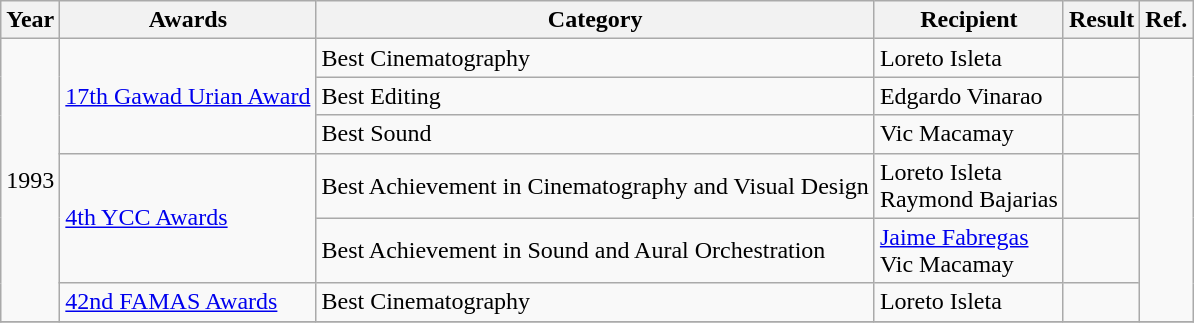<table class="wikitable">
<tr>
<th>Year</th>
<th>Awards</th>
<th>Category</th>
<th>Recipient</th>
<th>Result</th>
<th>Ref.</th>
</tr>
<tr>
<td rowspan="6">1993</td>
<td rowspan="3"><a href='#'>17th Gawad Urian Award</a></td>
<td>Best Cinematography</td>
<td>Loreto Isleta</td>
<td></td>
<td rowspan="6"></td>
</tr>
<tr>
<td>Best Editing</td>
<td>Edgardo Vinarao</td>
<td></td>
</tr>
<tr>
<td>Best Sound</td>
<td>Vic Macamay</td>
<td></td>
</tr>
<tr>
<td rowspan="2"><a href='#'>4th YCC Awards</a></td>
<td>Best Achievement in Cinematography and Visual Design</td>
<td>Loreto Isleta<br>Raymond Bajarias</td>
<td></td>
</tr>
<tr>
<td>Best Achievement in Sound and Aural Orchestration</td>
<td><a href='#'>Jaime Fabregas</a><br>Vic Macamay</td>
<td></td>
</tr>
<tr>
<td><a href='#'>42nd FAMAS Awards</a></td>
<td>Best Cinematography</td>
<td>Loreto Isleta</td>
<td></td>
</tr>
<tr>
</tr>
</table>
